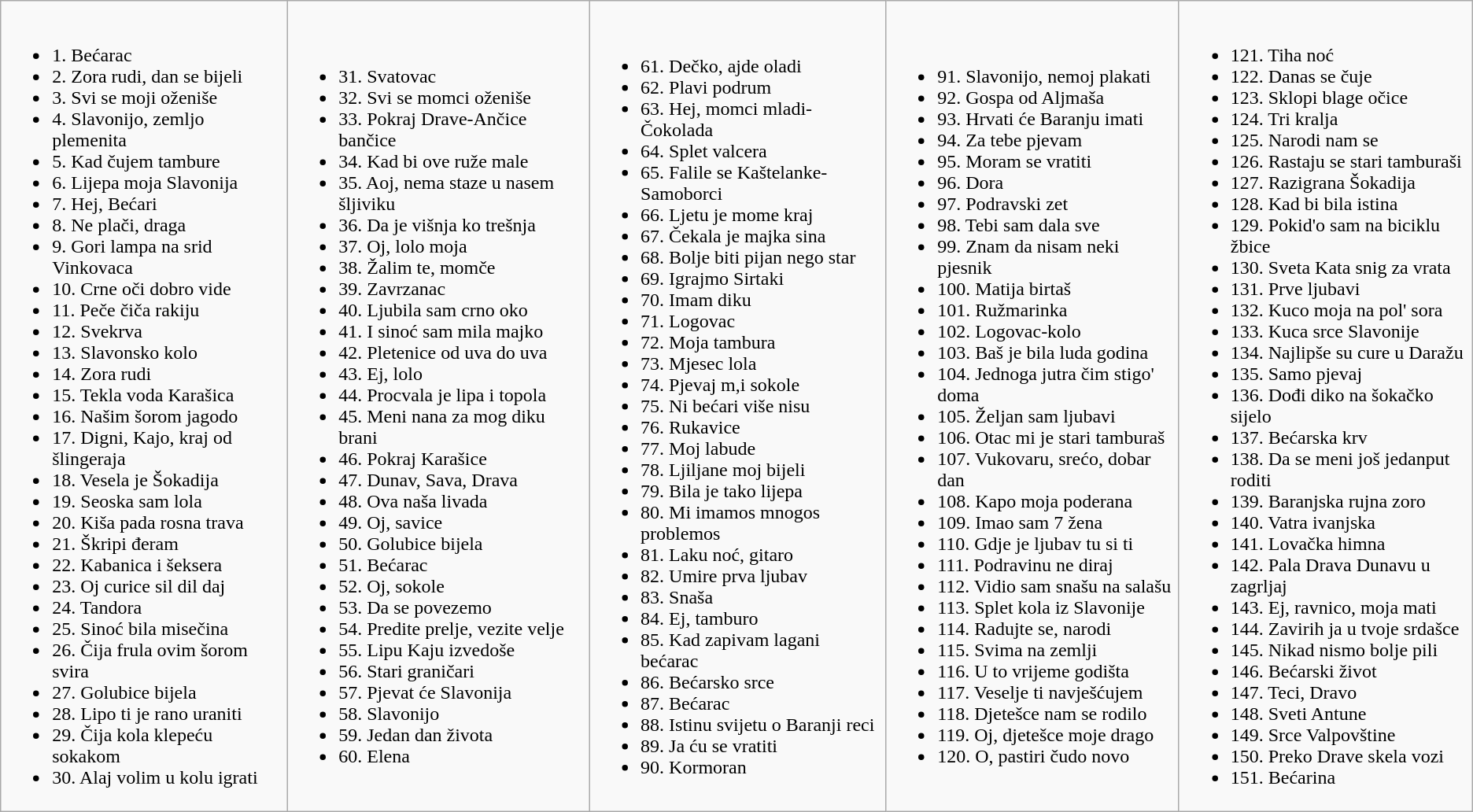<table class="wikitable">
<tr>
<td><br><ul><li>1.  Bećarac</li><li>2.  Zora rudi, dan se bijeli</li><li>3.  Svi se moji oženiše</li><li>4.  Slavonijo, zemljo plemenita</li><li>5.  Kad čujem tambure</li><li>6.  Lijepa moja Slavonija</li><li>7.  Hej, Bećari</li><li>8.  Ne plači, draga</li><li>9.  Gori lampa na srid Vinkovaca</li><li>10. Crne oči dobro vide</li><li>11. Peče čiča rakiju</li><li>12. Svekrva</li><li>13. Slavonsko kolo</li><li>14. Zora rudi</li><li>15. Tekla voda Karašica</li><li>16. Našim šorom jagodo</li><li>17. Digni, Kajo, kraj od šlingeraja</li><li>18. Vesela je Šokadija</li><li>19. Seoska sam lola</li><li>20. Kiša pada rosna trava</li><li>21. Škripi đeram</li><li>22. Kabanica i šeksera</li><li>23. Oj curice sil dil daj</li><li>24. Tandora</li><li>25. Sinoć bila misečina</li><li>26. Čija frula ovim šorom svira</li><li>27. Golubice bijela</li><li>28. Lipo ti je rano uraniti</li><li>29. Čija kola klepeću sokakom</li><li>30. Alaj volim u kolu igrati</li></ul></td>
<td><br><ul><li>31. Svatovac</li><li>32. Svi se momci oženiše</li><li>33. Pokraj Drave-Ančice bančice</li><li>34. Kad bi ove ruže male</li><li>35. Aoj, nema staze u nasem šljiviku</li><li>36. Da je višnja ko trešnja</li><li>37. Oj, lolo moja</li><li>38. Žalim te, momče</li><li>39. Zavrzanac</li><li>40. Ljubila sam crno oko</li><li>41. I sinoć sam mila majko</li><li>42. Pletenice od uva do uva</li><li>43. Ej, lolo</li><li>44. Procvala je lipa i topola</li><li>45. Meni nana za mog diku brani</li><li>46. Pokraj Karašice</li><li>47. Dunav, Sava, Drava</li><li>48. Ova naša livada</li><li>49. Oj, savice</li><li>50. Golubice bijela</li><li>51. Bećarac</li><li>52. Oj, sokole</li><li>53. Da se povezemo</li><li>54. Predite prelje, vezite velje</li><li>55. Lipu Kaju izvedoše</li><li>56. Stari graničari</li><li>57. Pjevat će Slavonija</li><li>58. Slavonijo</li><li>59. Jedan dan života</li><li>60. Elena</li></ul></td>
<td><br><ul><li>61. Dečko, ajde oladi</li><li>62. Plavi podrum</li><li>63. Hej, momci mladi-Čokolada</li><li>64. Splet valcera</li><li>65. Falile se Kaštelanke-Samoborci</li><li>66. Ljetu je mome kraj</li><li>67. Čekala je majka sina</li><li>68. Bolje biti pijan nego star</li><li>69. Igrajmo Sirtaki</li><li>70. Imam diku</li><li>71. Logovac</li><li>72. Moja tambura</li><li>73. Mjesec lola</li><li>74. Pjevaj m,i sokole</li><li>75. Ni bećari više nisu</li><li>76. Rukavice</li><li>77. Moj labude</li><li>78. Ljiljane moj bijeli</li><li>79. Bila je tako lijepa</li><li>80. Mi imamos mnogos problemos</li><li>81. Laku noć, gitaro</li><li>82. Umire prva ljubav</li><li>83. Snaša</li><li>84. Ej, tamburo</li><li>85. Kad zapivam lagani bećarac</li><li>86. Bećarsko srce</li><li>87. Bećarac</li><li>88. Istinu svijetu o Baranji reci</li><li>89. Ja ću se vratiti</li><li>90. Kormoran</li></ul></td>
<td><br><ul><li>91. Slavonijo, nemoj plakati</li><li>92. Gospa od Aljmaša</li><li>93. Hrvati će Baranju imati</li><li>94. Za tebe pjevam</li><li>95. Moram se vratiti</li><li>96. Dora</li><li>97. Podravski zet</li><li>98. Tebi sam dala sve</li><li>99. Znam da nisam neki pjesnik</li><li>100. Matija birtaš</li><li>101. Ružmarinka</li><li>102. Logovac-kolo</li><li>103. Baš je bila luda godina</li><li>104. Jednoga jutra čim stigo' doma</li><li>105. Željan sam ljubavi</li><li>106. Otac mi je stari tamburaš</li><li>107. Vukovaru, srećo, dobar dan</li><li>108. Kapo moja poderana</li><li>109. Imao sam 7 žena</li><li>110. Gdje je ljubav tu si ti</li><li>111. Podravinu ne diraj</li><li>112. Vidio sam snašu na salašu</li><li>113. Splet kola iz Slavonije</li><li>114. Radujte se, narodi</li><li>115. Svima na zemlji</li><li>116. U to vrijeme godišta</li><li>117. Veselje ti navješćujem</li><li>118. Djetešce nam se rodilo</li><li>119. Oj, djetešce moje drago</li><li>120. O, pastiri čudo novo</li></ul></td>
<td><br><ul><li>121. Tiha noć</li><li>122. Danas se čuje</li><li>123. Sklopi blage očice</li><li>124. Tri kralja</li><li>125. Narodi nam se</li><li>126. Rastaju se stari tamburaši</li><li>127. Razigrana Šokadija</li><li>128. Kad bi bila istina</li><li>129. Pokid'o sam na biciklu žbice</li><li>130. Sveta Kata snig za vrata</li><li>131. Prve ljubavi</li><li>132. Kuco moja na pol' sora</li><li>133. Kuca srce Slavonije</li><li>134. Najlipše su cure u Daražu</li><li>135. Samo pjevaj</li><li>136. Dođi diko na šokačko sijelo</li><li>137. Bećarska krv</li><li>138. Da se meni još jedanput roditi</li><li>139. Baranjska rujna zoro</li><li>140. Vatra ivanjska</li><li>141. Lovačka himna</li><li>142. Pala Drava Dunavu u zagrljaj</li><li>143. Ej, ravnico, moja mati</li><li>144. Zavirih ja u tvoje srdašce</li><li>145. Nikad nismo bolje pili</li><li>146. Bećarski život</li><li>147. Teci, Dravo</li><li>148. Sveti Antune</li><li>149. Srce Valpovštine</li><li>150. Preko Drave skela vozi</li><li>151. Bećarina</li></ul></td>
</tr>
</table>
